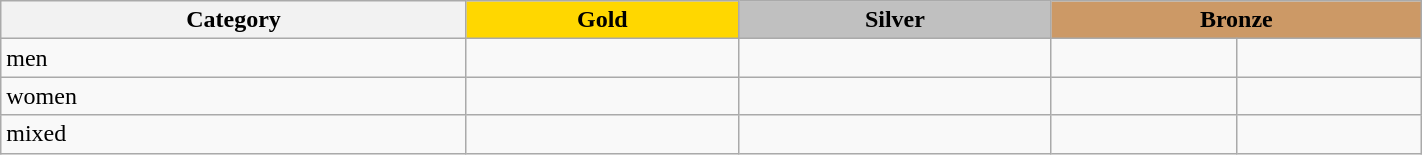<table class="wikitable" style="width:75%;">
<tr>
<th>Category</th>
<th style="background: gold">Gold</th>
<th style="background: silver">Silver</th>
<th style="background:#c96;" colspan="2">Bronze</th>
</tr>
<tr>
<td>men</td>
<td><br></td>
<td><br></td>
<td><br></td>
<td><br></td>
</tr>
<tr>
<td>women</td>
<td><br></td>
<td><br></td>
<td><br></td>
<td><br></td>
</tr>
<tr>
<td>mixed</td>
<td><br></td>
<td><br></td>
<td><br></td>
<td><br></td>
</tr>
</table>
